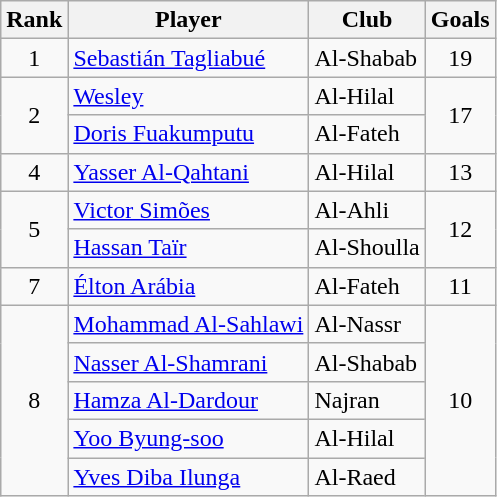<table class="wikitable" style="text-align:center">
<tr>
<th>Rank</th>
<th>Player</th>
<th>Club</th>
<th>Goals</th>
</tr>
<tr>
<td>1</td>
<td align="left"> <a href='#'>Sebastián Tagliabué</a></td>
<td align="left">Al-Shabab</td>
<td>19</td>
</tr>
<tr>
<td rowspan=2>2</td>
<td align="left"> <a href='#'>Wesley</a></td>
<td align="left">Al-Hilal</td>
<td rowspan=2>17</td>
</tr>
<tr>
<td align="left"> <a href='#'>Doris Fuakumputu</a></td>
<td align="left">Al-Fateh</td>
</tr>
<tr>
<td>4</td>
<td align="left"> <a href='#'>Yasser Al-Qahtani</a></td>
<td align="left">Al-Hilal</td>
<td>13</td>
</tr>
<tr>
<td rowspan=2>5</td>
<td align="left"> <a href='#'>Victor Simões</a></td>
<td align="left">Al-Ahli</td>
<td rowspan=2>12</td>
</tr>
<tr>
<td align="left"> <a href='#'>Hassan Taïr</a></td>
<td align="left">Al-Shoulla</td>
</tr>
<tr>
<td>7</td>
<td align="left"> <a href='#'>Élton Arábia</a></td>
<td align="left">Al-Fateh</td>
<td>11</td>
</tr>
<tr>
<td rowspan=5>8</td>
<td align="left"> <a href='#'>Mohammad Al-Sahlawi</a></td>
<td align="left">Al-Nassr</td>
<td rowspan=5>10</td>
</tr>
<tr>
<td align="left"> <a href='#'>Nasser Al-Shamrani</a></td>
<td align="left">Al-Shabab</td>
</tr>
<tr>
<td align="left"> <a href='#'>Hamza Al-Dardour</a></td>
<td align="left">Najran</td>
</tr>
<tr>
<td align="left"> <a href='#'>Yoo Byung-soo</a></td>
<td align="left">Al-Hilal</td>
</tr>
<tr>
<td align="left"> <a href='#'>Yves Diba Ilunga</a></td>
<td align="left">Al-Raed</td>
</tr>
</table>
